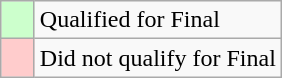<table class="wikitable">
<tr>
<td width=15px bgcolor="#cfc"></td>
<td>Qualified for Final</td>
</tr>
<tr>
<td width=15px bgcolor=#fcc></td>
<td>Did not qualify for Final</td>
</tr>
</table>
